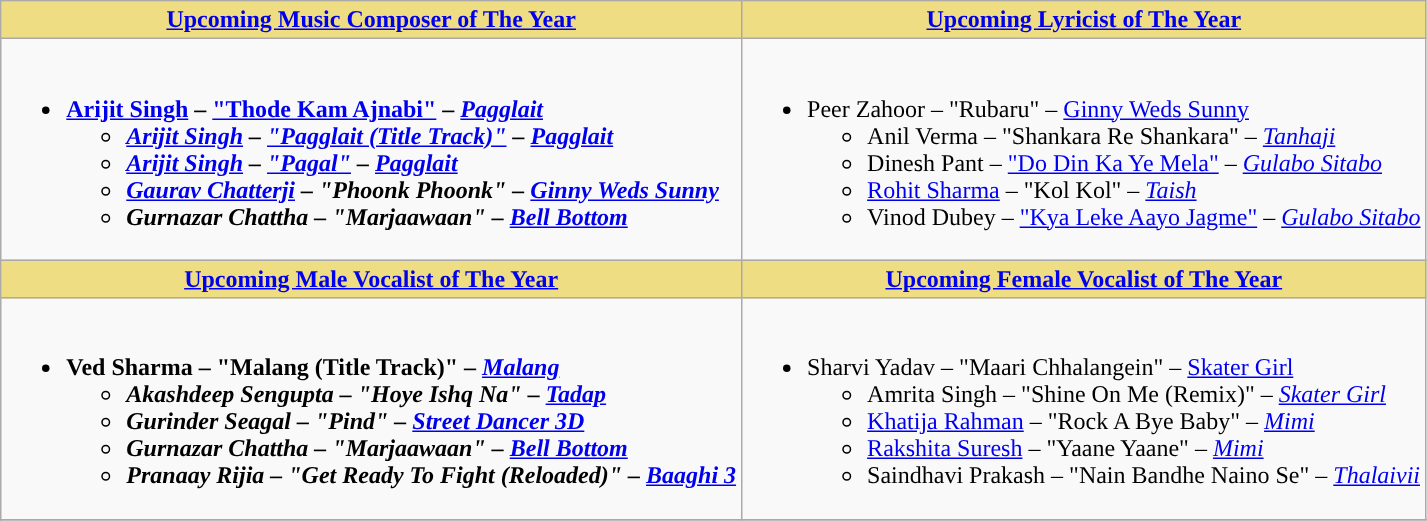<table class="wikitable">
<tr>
<th ! style="background:#eedd82; text-align:center;"><a href='#'>Upcoming Music Composer of The Year</a></th>
<th ! style="background:#eedd82; text-align:center;"><a href='#'>Upcoming Lyricist of The Year</a></th>
</tr>
<tr>
<td valign="top"><br><ul><li><strong><a href='#'>Arijit Singh</a> – <a href='#'>"Thode Kam Ajnabi"</a> – <em><a href='#'>Pagglait</a><strong><em><ul><li><a href='#'>Arijit Singh</a> – <a href='#'>"Pagglait (Title Track)"</a> – </em><a href='#'>Pagglait</a><em></li><li><a href='#'>Arijit Singh</a> – <a href='#'>"Pagal"</a> – </em><a href='#'>Pagglait</a><em></li><li><a href='#'>Gaurav Chatterji</a> – "Phoonk Phoonk" – </em><a href='#'>Ginny Weds Sunny</a><em></li><li>Gurnazar Chattha – "Marjaawaan" – </em><a href='#'>Bell Bottom</a><em></li></ul></li></ul></td>
<td valign="top"><br><ul><li></strong>Peer Zahoor – "Rubaru" – </em><a href='#'>Ginny Weds Sunny</a></em></strong><ul><li>Anil Verma – "Shankara Re Shankara" – <em><a href='#'>Tanhaji</a></em></li><li>Dinesh Pant – <a href='#'>"Do Din Ka Ye Mela"</a> – <em><a href='#'>Gulabo Sitabo</a></em></li><li><a href='#'>Rohit Sharma</a> – "Kol Kol" – <em><a href='#'>Taish</a></em></li><li>Vinod Dubey – <a href='#'>"Kya Leke Aayo Jagme"</a> – <em><a href='#'>Gulabo Sitabo</a></em></li></ul></li></ul></td>
</tr>
<tr>
<th ! style="background:#eedd82; text-align:center;"><a href='#'>Upcoming Male Vocalist of The Year</a></th>
<th ! style="background:#eedd82; text-align:center;"><a href='#'>Upcoming Female Vocalist of The Year</a></th>
</tr>
<tr>
<td valign="top"><br><ul><li><strong>Ved Sharma – "Malang (Title Track)" – <em><a href='#'>Malang</a><strong><em><ul><li>Akashdeep Sengupta – "Hoye Ishq Na" – </em><a href='#'>Tadap</a><em></li><li>Gurinder Seagal – "Pind" – </em><a href='#'>Street Dancer 3D</a><em></li><li>Gurnazar Chattha – "Marjaawaan" – </em><a href='#'>Bell Bottom</a><em></li><li>Pranaay Rijia – "Get Ready To Fight (Reloaded)" – </em><a href='#'>Baaghi 3</a><em></li></ul></li></ul></td>
<td valign="top"><br><ul><li></strong>Sharvi Yadav – "Maari Chhalangein" – </em><a href='#'>Skater Girl</a></em></strong><ul><li>Amrita Singh – "Shine On Me (Remix)" – <em><a href='#'>Skater Girl</a></em></li><li><a href='#'>Khatija Rahman</a> – "Rock A Bye Baby" – <em><a href='#'>Mimi</a></em></li><li><a href='#'>Rakshita Suresh</a> – "Yaane Yaane" – <em><a href='#'>Mimi</a></em></li><li>Saindhavi Prakash – "Nain Bandhe Naino Se" – <em><a href='#'>Thalaivii</a></em></li></ul></li></ul></td>
</tr>
<tr>
</tr>
</table>
